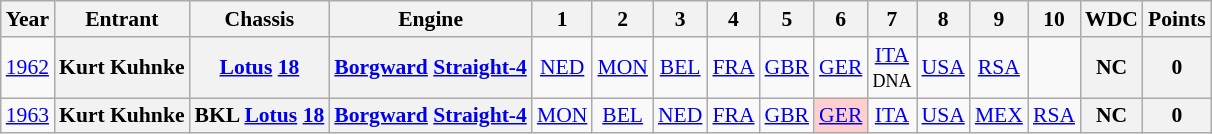<table class="wikitable" style="text-align:center; font-size:90%">
<tr>
<th>Year</th>
<th>Entrant</th>
<th>Chassis</th>
<th>Engine</th>
<th>1</th>
<th>2</th>
<th>3</th>
<th>4</th>
<th>5</th>
<th>6</th>
<th>7</th>
<th>8</th>
<th>9</th>
<th>10</th>
<th>WDC</th>
<th>Points</th>
</tr>
<tr>
<td><a href='#'>1962</a></td>
<th>Kurt Kuhnke</th>
<th><a href='#'>Lotus</a> <a href='#'>18</a></th>
<th><a href='#'>Borgward</a> <a href='#'>Straight-4</a></th>
<td><a href='#'>NED</a></td>
<td><a href='#'>MON</a></td>
<td><a href='#'>BEL</a></td>
<td><a href='#'>FRA</a></td>
<td><a href='#'>GBR</a></td>
<td><a href='#'>GER</a></td>
<td><a href='#'>ITA</a><br><small>DNA</small></td>
<td><a href='#'>USA</a></td>
<td><a href='#'>RSA</a></td>
<td></td>
<th>NC</th>
<th>0</th>
</tr>
<tr>
<td><a href='#'>1963</a></td>
<th>Kurt Kuhnke</th>
<th>BKL <a href='#'>Lotus</a> <a href='#'>18</a></th>
<th><a href='#'>Borgward</a> <a href='#'>Straight-4</a></th>
<td><a href='#'>MON</a></td>
<td><a href='#'>BEL</a></td>
<td><a href='#'>NED</a></td>
<td><a href='#'>FRA</a></td>
<td><a href='#'>GBR</a></td>
<td style="background:#FFCFCF;"><a href='#'>GER</a><br></td>
<td><a href='#'>ITA</a></td>
<td><a href='#'>USA</a></td>
<td><a href='#'>MEX</a></td>
<td><a href='#'>RSA</a></td>
<th>NC</th>
<th>0</th>
</tr>
</table>
